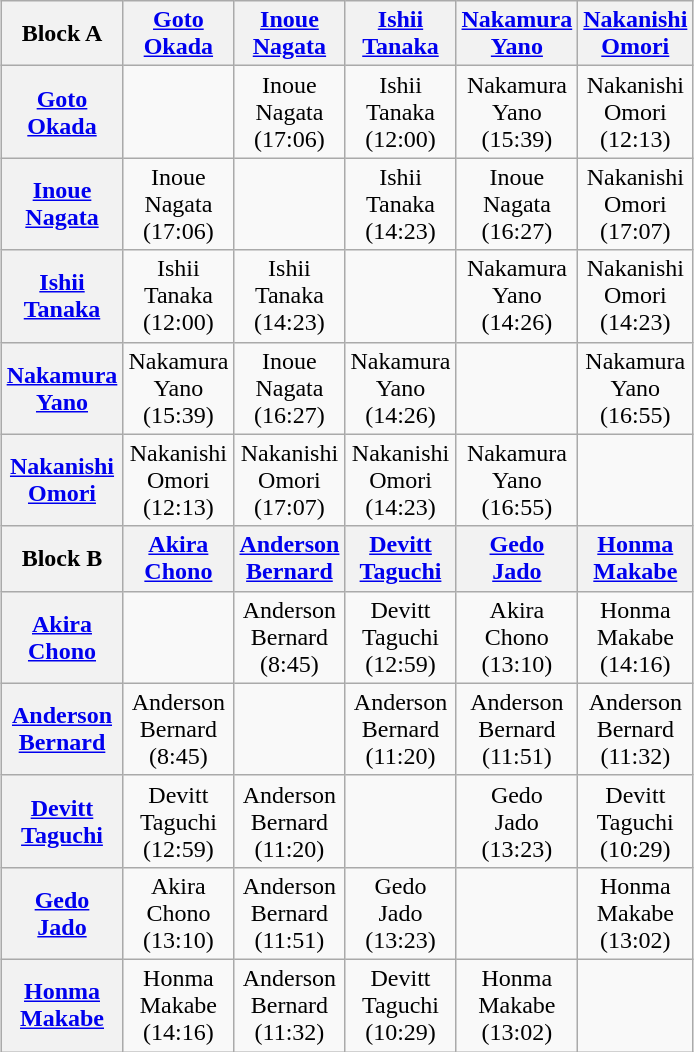<table class="wikitable" style="text-align:center; margin: 1em auto 1em auto">
<tr align="center">
<th>Block A</th>
<th><a href='#'>Goto</a><br><a href='#'>Okada</a></th>
<th><a href='#'>Inoue</a><br><a href='#'>Nagata</a></th>
<th><a href='#'>Ishii</a><br><a href='#'>Tanaka</a></th>
<th><a href='#'>Nakamura</a><br><a href='#'>Yano</a></th>
<th><a href='#'>Nakanishi</a><br><a href='#'>Omori</a></th>
</tr>
<tr align="center">
<th><a href='#'>Goto</a><br><a href='#'>Okada</a></th>
<td></td>
<td>Inoue<br>Nagata<br>(17:06)</td>
<td>Ishii<br>Tanaka<br>(12:00)</td>
<td>Nakamura<br>Yano<br>(15:39)</td>
<td>Nakanishi<br>Omori<br>(12:13)</td>
</tr>
<tr align="center">
<th><a href='#'>Inoue</a><br><a href='#'>Nagata</a></th>
<td>Inoue<br>Nagata<br>(17:06)</td>
<td></td>
<td>Ishii<br>Tanaka<br>(14:23)</td>
<td>Inoue<br>Nagata<br>(16:27)</td>
<td>Nakanishi<br>Omori<br>(17:07)</td>
</tr>
<tr align="center">
<th><a href='#'>Ishii</a><br><a href='#'>Tanaka</a></th>
<td>Ishii<br>Tanaka<br>(12:00)</td>
<td>Ishii<br>Tanaka<br>(14:23)</td>
<td></td>
<td>Nakamura<br>Yano<br>(14:26)</td>
<td>Nakanishi<br>Omori<br>(14:23)</td>
</tr>
<tr align="center">
<th><a href='#'>Nakamura</a><br><a href='#'>Yano</a></th>
<td>Nakamura<br>Yano<br>(15:39)</td>
<td>Inoue<br>Nagata<br>(16:27)</td>
<td>Nakamura<br>Yano<br>(14:26)</td>
<td></td>
<td>Nakamura<br>Yano<br>(16:55)</td>
</tr>
<tr align="center">
<th><a href='#'>Nakanishi</a><br><a href='#'>Omori</a></th>
<td>Nakanishi<br>Omori<br>(12:13)</td>
<td>Nakanishi<br>Omori<br>(17:07)</td>
<td>Nakanishi<br>Omori<br>(14:23)</td>
<td>Nakamura<br>Yano<br>(16:55)</td>
<td></td>
</tr>
<tr align="center">
<th>Block B</th>
<th><a href='#'>Akira</a><br><a href='#'>Chono</a></th>
<th><a href='#'>Anderson</a><br><a href='#'>Bernard</a></th>
<th><a href='#'>Devitt</a><br><a href='#'>Taguchi</a></th>
<th><a href='#'>Gedo</a><br><a href='#'>Jado</a></th>
<th><a href='#'>Honma</a><br><a href='#'>Makabe</a></th>
</tr>
<tr align="center">
<th><a href='#'>Akira</a><br><a href='#'>Chono</a></th>
<td></td>
<td>Anderson<br>Bernard<br>(8:45)</td>
<td>Devitt<br>Taguchi<br>(12:59)</td>
<td>Akira<br>Chono<br>(13:10)</td>
<td>Honma<br>Makabe<br>(14:16)</td>
</tr>
<tr align="center">
<th><a href='#'>Anderson</a><br><a href='#'>Bernard</a></th>
<td>Anderson<br>Bernard<br>(8:45)</td>
<td></td>
<td>Anderson<br>Bernard<br>(11:20)</td>
<td>Anderson<br>Bernard<br>(11:51)</td>
<td>Anderson<br>Bernard<br>(11:32)</td>
</tr>
<tr align="center">
<th><a href='#'>Devitt</a><br><a href='#'>Taguchi</a></th>
<td>Devitt<br>Taguchi<br>(12:59)</td>
<td>Anderson<br>Bernard<br>(11:20)</td>
<td></td>
<td>Gedo<br>Jado<br>(13:23)</td>
<td>Devitt<br>Taguchi<br>(10:29)</td>
</tr>
<tr align="center">
<th><a href='#'>Gedo</a><br><a href='#'>Jado</a></th>
<td>Akira<br>Chono<br>(13:10)</td>
<td>Anderson<br>Bernard<br>(11:51)</td>
<td>Gedo<br>Jado<br>(13:23)</td>
<td></td>
<td>Honma<br>Makabe<br>(13:02)</td>
</tr>
<tr align="center">
<th><a href='#'>Honma</a><br><a href='#'>Makabe</a></th>
<td>Honma<br>Makabe<br>(14:16)</td>
<td>Anderson<br>Bernard<br>(11:32)</td>
<td>Devitt<br>Taguchi<br>(10:29)</td>
<td>Honma<br>Makabe<br>(13:02)</td>
<td></td>
</tr>
</table>
